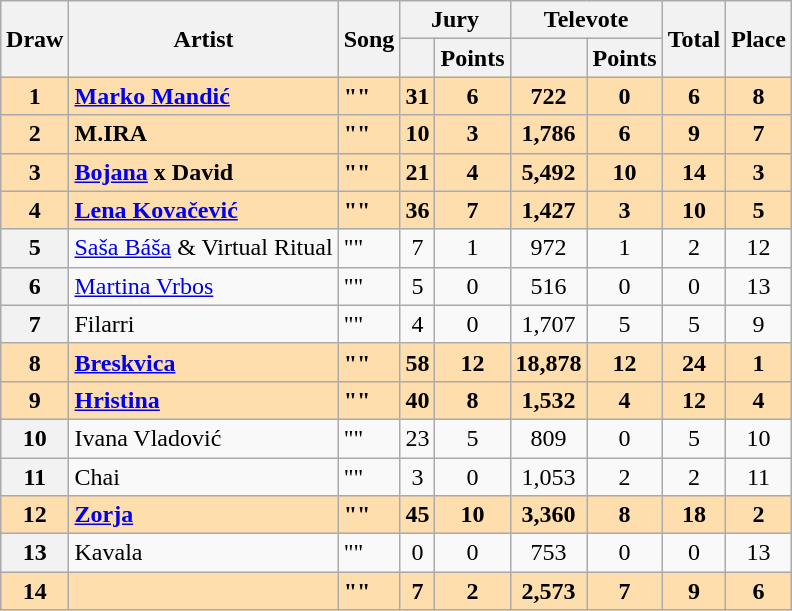<table class="sortable wikitable plainrowheaders" style="margin: 1em auto 1em auto; text-align:center;">
<tr>
<th rowspan="2">Draw</th>
<th rowspan="2">Artist</th>
<th rowspan="2">Song</th>
<th colspan="2">Jury</th>
<th colspan="2">Televote</th>
<th rowspan="2" class="unsortable">Total</th>
<th rowspan="2">Place</th>
</tr>
<tr>
<th></th>
<th class="unsortable">Points</th>
<th></th>
<th class="unsortable">Points</th>
</tr>
<tr style="font-weight:bold; background:navajowhite">
<th scope="row" style="text-align:center; font-weight:bold; background:navajowhite">1</th>
<td align="left"><a href='#'>Marko Mandić</a></td>
<td align="left">""</td>
<td>31</td>
<td>6</td>
<td>722</td>
<td>0</td>
<td>6</td>
<td>8</td>
</tr>
<tr style="font-weight:bold; background:navajowhite">
<th scope="row" style="text-align:center; font-weight:bold; background:navajowhite">2</th>
<td align="left">M.IRA</td>
<td align="left">""</td>
<td>10</td>
<td>3</td>
<td>1,786</td>
<td>6</td>
<td>9</td>
<td>7</td>
</tr>
<tr style="font-weight:bold; background:navajowhite">
<th scope="row" style="text-align:center; font-weight:bold; background:navajowhite">3</th>
<td align="left"><a href='#'>Bojana</a> x David</td>
<td align="left">""</td>
<td>21</td>
<td>4</td>
<td>5,492</td>
<td>10</td>
<td>14</td>
<td>3</td>
</tr>
<tr style="font-weight:bold; background:navajowhite">
<th scope="row" style="text-align:center; font-weight:bold; background:navajowhite">4</th>
<td align="left"><a href='#'>Lena Kovačević</a></td>
<td align="left">""</td>
<td>36</td>
<td>7</td>
<td>1,427</td>
<td>3</td>
<td>10</td>
<td>5</td>
</tr>
<tr>
<th scope="row" style="text-align:center">5</th>
<td align="left"><a href='#'>Saša Báša</a> & Virtual Ritual</td>
<td align="left">""</td>
<td>7</td>
<td>1</td>
<td>972</td>
<td>1</td>
<td>2</td>
<td>12</td>
</tr>
<tr>
<th scope="row" style="text-align:center">6</th>
<td align="left"><a href='#'>Martina Vrbos</a></td>
<td align="left">""</td>
<td>5</td>
<td>0</td>
<td>516</td>
<td>0</td>
<td data-sort-value="0.1">0</td>
<td>13</td>
</tr>
<tr>
<th scope="row" style="text-align:center">7</th>
<td align="left">Filarri</td>
<td align="left">""</td>
<td>4</td>
<td>0</td>
<td>1,707</td>
<td>5</td>
<td data-sort-value="5.1">5</td>
<td>9</td>
</tr>
<tr style="font-weight:bold; background:navajowhite">
<th scope="row" style="text-align:center; font-weight:bold; background:navajowhite">8</th>
<td align="left"><a href='#'>Breskvica</a></td>
<td align="left">""</td>
<td>58</td>
<td>12</td>
<td>18,878</td>
<td>12</td>
<td>24</td>
<td>1</td>
</tr>
<tr style="font-weight:bold; background:navajowhite">
<th scope="row" style="text-align:center; font-weight:bold; background:navajowhite">9</th>
<td align="left"><a href='#'>Hristina</a></td>
<td align="left">""</td>
<td>40</td>
<td>8</td>
<td>1,532</td>
<td>4</td>
<td>12</td>
<td>4</td>
</tr>
<tr>
<th scope="row" style="text-align:center">10</th>
<td align="left">Ivana Vladović</td>
<td align="left">""</td>
<td>23</td>
<td>5</td>
<td>809</td>
<td>0</td>
<td>5</td>
<td>10</td>
</tr>
<tr>
<th scope="row" style="text-align:center">11</th>
<td align="left">Chai</td>
<td align="left">""</td>
<td>3</td>
<td>0</td>
<td>1,053</td>
<td>2</td>
<td data-sort-value="2.1">2</td>
<td>11</td>
</tr>
<tr style="font-weight:bold; background:navajowhite">
<th scope="row" style="text-align:center; font-weight:bold; background:navajowhite">12</th>
<td align="left"><a href='#'>Zorja</a></td>
<td align="left">""</td>
<td>45</td>
<td>10</td>
<td>3,360</td>
<td>8</td>
<td>18</td>
<td>2</td>
</tr>
<tr>
<th scope="row" style="text-align:center">13</th>
<td align="left">Kavala</td>
<td align="left">""</td>
<td>0</td>
<td>0</td>
<td>753</td>
<td>0</td>
<td>0</td>
<td data-sort-value="14">13</td>
</tr>
<tr style="font-weight:bold; background:navajowhite">
<th scope="row" style="text-align:center; font-weight:bold; background:navajowhite">14</th>
<td align="left"></td>
<td align="left">""</td>
<td data-sort-value="7.1">7</td>
<td>2</td>
<td>2,573</td>
<td>7</td>
<td data-sort-value="9.1">9</td>
<td>6</td>
</tr>
</table>
